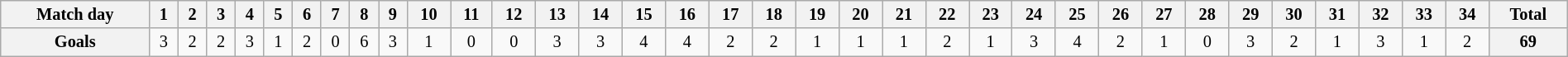<table class="wikitable" style="width:100%; font-size:85%;">
<tr valign=top>
<th align=center>Match day</th>
<th align=center>1</th>
<th align=center>2</th>
<th align=center>3</th>
<th align=center>4</th>
<th align=center>5</th>
<th align=center>6</th>
<th align=center>7</th>
<th align=center>8</th>
<th align=center>9</th>
<th align=center>10</th>
<th align=center>11</th>
<th align=center>12</th>
<th align=center>13</th>
<th align=center>14</th>
<th align=center>15</th>
<th align=center>16</th>
<th align=center>17</th>
<th align=center>18</th>
<th align=center>19</th>
<th align=center>20</th>
<th align=center>21</th>
<th align=center>22</th>
<th align=center>23</th>
<th align=center>24</th>
<th align=center>25</th>
<th align=center>26</th>
<th align=center>27</th>
<th align=center>28</th>
<th align=center>29</th>
<th align=center>30</th>
<th align=center>31</th>
<th align=center>32</th>
<th align=center>33</th>
<th align=center>34</th>
<th align=center>Total</th>
</tr>
<tr>
<th align=center>Goals</th>
<td align=center>3</td>
<td align=center>2</td>
<td align=center>2</td>
<td align=center>3</td>
<td align=center>1</td>
<td align=center>2</td>
<td align=center>0</td>
<td align=center>6</td>
<td align=center>3</td>
<td align=center>1</td>
<td align=center>0</td>
<td align=center>0</td>
<td align=center>3</td>
<td align=center>3</td>
<td align=center>4</td>
<td align=center>4</td>
<td align=center>2</td>
<td align=center>2</td>
<td align=center>1</td>
<td align=center>1</td>
<td align=center>1</td>
<td align=center>2</td>
<td align=center>1</td>
<td align=center>3</td>
<td align=center>4</td>
<td align=center>2</td>
<td align=center>1</td>
<td align=center>0</td>
<td align=center>3</td>
<td align=center>2</td>
<td align=center>1</td>
<td align=center>3</td>
<td align=center>1</td>
<td align=center>2</td>
<th align=center>69</th>
</tr>
</table>
